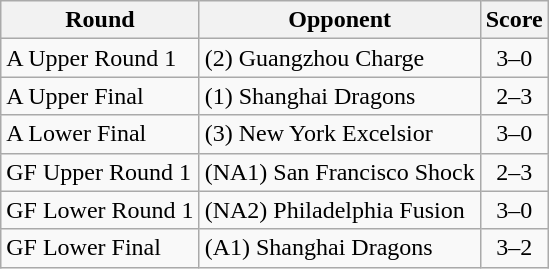<table class="wikitable" style="text-align:center">
<tr>
<th>Round</th>
<th>Opponent</th>
<th>Score</th>
</tr>
<tr>
<td style="text-align:left">A Upper Round 1</td>
<td style="text-align:left">(2) Guangzhou Charge</td>
<td>3–0</td>
</tr>
<tr>
<td style="text-align:left">A Upper Final</td>
<td style="text-align:left">(1) Shanghai Dragons</td>
<td>2–3</td>
</tr>
<tr>
<td style="text-align:left">A Lower Final</td>
<td style="text-align:left">(3) New York Excelsior</td>
<td>3–0</td>
</tr>
<tr>
<td style="text-align:left">GF Upper Round 1</td>
<td style="text-align:left">(NA1) San Francisco Shock</td>
<td>2–3</td>
</tr>
<tr>
<td style="text-align:left">GF Lower Round 1</td>
<td style="text-align:left">(NA2) Philadelphia Fusion</td>
<td>3–0</td>
</tr>
<tr>
<td style="text-align:left">GF Lower Final</td>
<td style="text-align:left">(A1) Shanghai Dragons</td>
<td>3–2</td>
</tr>
</table>
